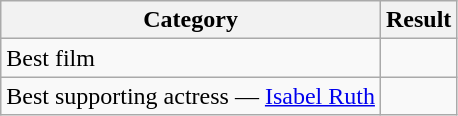<table class="wikitable">
<tr>
<th>Category</th>
<th>Result</th>
</tr>
<tr>
<td>Best film</td>
<td></td>
</tr>
<tr>
<td>Best supporting actress — <a href='#'>Isabel Ruth</a></td>
<td></td>
</tr>
</table>
